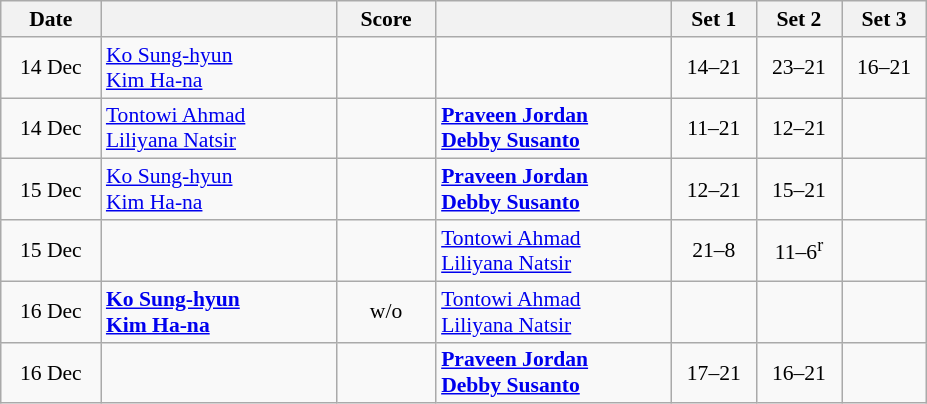<table class="wikitable" style="text-align: center; font-size:90% ">
<tr>
<th width="60">Date</th>
<th align="right" width="150"></th>
<th width="60">Score</th>
<th align="left" width="150"></th>
<th width="50">Set 1</th>
<th width="50">Set 2</th>
<th width="50">Set 3</th>
</tr>
<tr>
<td>14 Dec</td>
<td align=left> <a href='#'>Ko Sung-hyun</a><br> <a href='#'>Kim Ha-na</a></td>
<td align=center></td>
<td align=left><strong></strong></td>
<td>14–21</td>
<td>23–21</td>
<td>16–21</td>
</tr>
<tr>
<td>14 Dec</td>
<td align=left> <a href='#'>Tontowi Ahmad</a><br> <a href='#'>Liliyana Natsir</a></td>
<td align=center></td>
<td align=left><strong> <a href='#'>Praveen Jordan</a><br> <a href='#'>Debby Susanto</a></strong></td>
<td>11–21</td>
<td>12–21</td>
<td></td>
</tr>
<tr>
<td>15 Dec</td>
<td align=left> <a href='#'>Ko Sung-hyun</a><br> <a href='#'>Kim Ha-na</a></td>
<td align=center></td>
<td align=left><strong> <a href='#'>Praveen Jordan</a><br> <a href='#'>Debby Susanto</a></strong></td>
<td>12–21</td>
<td>15–21</td>
<td></td>
</tr>
<tr>
<td>15 Dec</td>
<td align=left><strong></strong></td>
<td align=center></td>
<td align=left> <a href='#'>Tontowi Ahmad</a><br> <a href='#'>Liliyana Natsir</a></td>
<td>21–8</td>
<td>11–6<sup>r</sup></td>
<td></td>
</tr>
<tr>
<td>16 Dec</td>
<td align=left><strong> <a href='#'>Ko Sung-hyun</a><br> <a href='#'>Kim Ha-na</a></strong></td>
<td align=center>w/o</td>
<td align=left> <a href='#'>Tontowi Ahmad</a><br> <a href='#'>Liliyana Natsir</a></td>
<td></td>
<td></td>
<td></td>
</tr>
<tr>
<td>16 Dec</td>
<td align=left></td>
<td align=center></td>
<td align=left><strong> <a href='#'>Praveen Jordan</a><br> <a href='#'>Debby Susanto</a></strong></td>
<td>17–21</td>
<td>16–21</td>
<td></td>
</tr>
</table>
